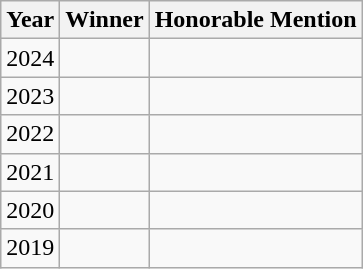<table class="wikitable">
<tr>
<th>Year</th>
<th>Winner</th>
<th>Honorable Mention</th>
</tr>
<tr>
<td>2024</td>
<td></td>
<td></td>
</tr>
<tr>
<td>2023</td>
<td></td>
<td></td>
</tr>
<tr>
<td>2022</td>
<td></td>
<td></td>
</tr>
<tr>
<td>2021</td>
<td></td>
<td></td>
</tr>
<tr>
<td>2020</td>
<td></td>
<td></td>
</tr>
<tr>
<td>2019</td>
<td></td>
<td></td>
</tr>
</table>
